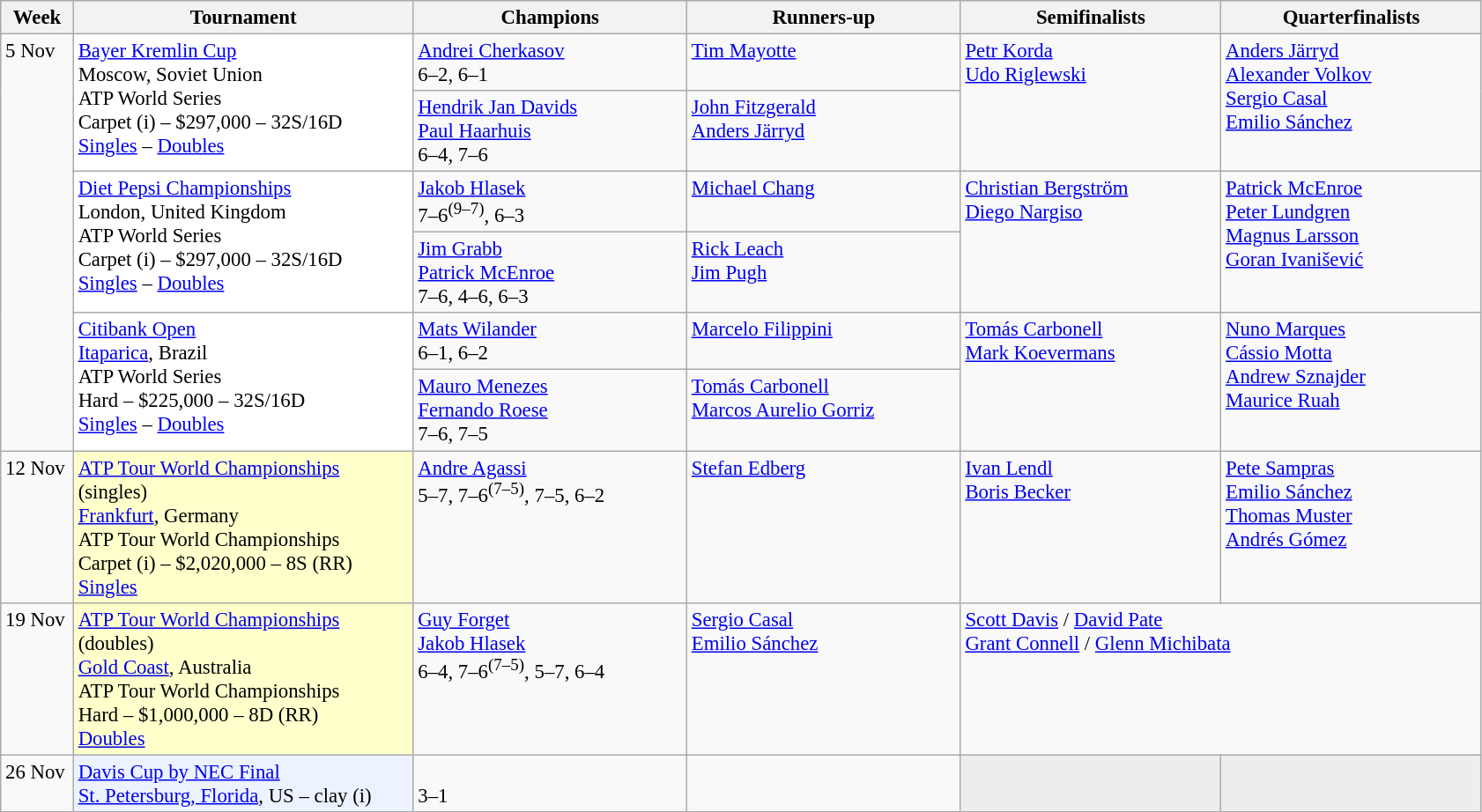<table class=wikitable style=font-size:95%>
<tr>
<th style="width:48px;">Week</th>
<th style="width:250px;">Tournament</th>
<th style="width:200px;">Champions</th>
<th style="width:200px;">Runners-up</th>
<th style="width:190px;">Semifinalists</th>
<th style="width:190px;">Quarterfinalists</th>
</tr>
<tr valign=top>
<td rowspan=6>5 Nov</td>
<td style="background:#FFF;" rowspan=2><a href='#'>Bayer Kremlin Cup</a> <br> Moscow, Soviet Union <br> ATP World Series <br> Carpet (i) – $297,000 – 32S/16D <br> <a href='#'>Singles</a> – <a href='#'>Doubles</a></td>
<td> <a href='#'>Andrei Cherkasov</a> <br> 6–2, 6–1</td>
<td> <a href='#'>Tim Mayotte</a></td>
<td rowspan=2> <a href='#'>Petr Korda</a> <br>  <a href='#'>Udo Riglewski</a></td>
<td rowspan=2> <a href='#'>Anders Järryd</a> <br>  <a href='#'>Alexander Volkov</a> <br>  <a href='#'>Sergio Casal</a> <br>  <a href='#'>Emilio Sánchez</a></td>
</tr>
<tr valign=top>
<td> <a href='#'>Hendrik Jan Davids</a> <br>  <a href='#'>Paul Haarhuis</a> <br> 6–4, 7–6</td>
<td> <a href='#'>John Fitzgerald</a> <br>  <a href='#'>Anders Järryd</a></td>
</tr>
<tr valign=top>
<td style="background:#FFF;" rowspan=2><a href='#'>Diet Pepsi Championships</a> <br> London, United Kingdom <br> ATP World Series <br> Carpet (i) – $297,000 – 32S/16D <br> <a href='#'>Singles</a> – <a href='#'>Doubles</a></td>
<td> <a href='#'>Jakob Hlasek</a> <br> 7–6<sup>(9–7)</sup>, 6–3</td>
<td> <a href='#'>Michael Chang</a></td>
<td rowspan=2> <a href='#'>Christian Bergström</a> <br>  <a href='#'>Diego Nargiso</a></td>
<td rowspan=2> <a href='#'>Patrick McEnroe</a> <br>  <a href='#'>Peter Lundgren</a> <br>  <a href='#'>Magnus Larsson</a> <br>  <a href='#'>Goran Ivanišević</a></td>
</tr>
<tr valign=top>
<td> <a href='#'>Jim Grabb</a> <br>  <a href='#'>Patrick McEnroe</a> <br> 7–6, 4–6, 6–3</td>
<td> <a href='#'>Rick Leach</a> <br>  <a href='#'>Jim Pugh</a></td>
</tr>
<tr valign=top>
<td style="background:#FFF;" rowspan=2><a href='#'>Citibank Open</a> <br> <a href='#'>Itaparica</a>, Brazil <br> ATP World Series <br> Hard – $225,000 – 32S/16D <br> <a href='#'>Singles</a> – <a href='#'>Doubles</a></td>
<td> <a href='#'>Mats Wilander</a> <br> 6–1, 6–2</td>
<td> <a href='#'>Marcelo Filippini</a></td>
<td rowspan=2> <a href='#'>Tomás Carbonell</a> <br>  <a href='#'>Mark Koevermans</a></td>
<td rowspan=2> <a href='#'>Nuno Marques</a> <br>  <a href='#'>Cássio Motta</a> <br>  <a href='#'>Andrew Sznajder</a> <br>  <a href='#'>Maurice Ruah</a></td>
</tr>
<tr valign=top>
<td> <a href='#'>Mauro Menezes</a> <br>  <a href='#'>Fernando Roese</a> <br> 7–6, 7–5</td>
<td> <a href='#'>Tomás Carbonell</a> <br>  <a href='#'>Marcos Aurelio Gorriz</a></td>
</tr>
<tr valign=top>
<td>12 Nov</td>
<td style="background:#FFFFCC;"><a href='#'>ATP Tour World Championships</a> <br> (singles) <br> <a href='#'>Frankfurt</a>, Germany  <br> ATP Tour World Championships <br> Carpet (i) – $2,020,000 – 8S (RR) <br> <a href='#'>Singles</a></td>
<td> <a href='#'>Andre Agassi</a> <br> 5–7, 7–6<sup>(7–5)</sup>, 7–5, 6–2</td>
<td> <a href='#'>Stefan Edberg</a></td>
<td> <a href='#'>Ivan Lendl</a> <br>  <a href='#'>Boris Becker</a></td>
<td>  <a href='#'>Pete Sampras</a> <br>  <a href='#'>Emilio Sánchez</a> <br>  <a href='#'>Thomas Muster</a> <br>  <a href='#'>Andrés Gómez</a></td>
</tr>
<tr valign=top>
<td>19 Nov</td>
<td style="background:#FFFFCC;"><a href='#'>ATP Tour World Championships</a> <br> (doubles) <br> <a href='#'>Gold Coast</a>, Australia <br> ATP Tour World Championships <br> Hard – $1,000,000 – 8D (RR) <br> <a href='#'>Doubles</a></td>
<td> <a href='#'>Guy Forget</a> <br>  <a href='#'>Jakob Hlasek</a> <br> 6–4, 7–6<sup>(7–5)</sup>, 5–7, 6–4</td>
<td> <a href='#'>Sergio Casal</a> <br>  <a href='#'>Emilio Sánchez</a></td>
<td colspan=2> <a href='#'>Scott Davis</a> /  <a href='#'>David Pate</a> <br>  <a href='#'>Grant Connell</a> /  <a href='#'>Glenn Michibata</a></td>
</tr>
<tr valign=top>
<td>26 Nov</td>
<td style="background:#ECF2FF;"><a href='#'>Davis Cup by NEC Final</a> <br> <a href='#'>St. Petersburg, Florida</a>, US – clay (i)</td>
<td><br>3–1</td>
<td></td>
<td bgcolor=#ededed></td>
<td bgcolor=#ededed></td>
</tr>
</table>
